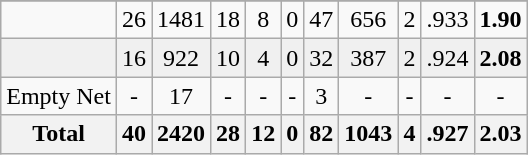<table class="wikitable sortable">
<tr align="center">
</tr>
<tr align="center" bgcolor="">
<td></td>
<td>26</td>
<td>1481</td>
<td>18</td>
<td>8</td>
<td>0</td>
<td>47</td>
<td>656</td>
<td>2</td>
<td>.933</td>
<td><strong>1.90</strong></td>
</tr>
<tr align="center" bgcolor="f0f0f0">
<td></td>
<td>16</td>
<td>922</td>
<td>10</td>
<td>4</td>
<td>0</td>
<td>32</td>
<td>387</td>
<td>2</td>
<td>.924</td>
<td><strong>2.08</strong></td>
</tr>
<tr align="center" bgcolor="">
<td>Empty Net</td>
<td>-</td>
<td>17</td>
<td>-</td>
<td>-</td>
<td>-</td>
<td>3</td>
<td>-</td>
<td>-</td>
<td>-</td>
<td>-</td>
</tr>
<tr>
<th>Total</th>
<th>40</th>
<th>2420</th>
<th>28</th>
<th>12</th>
<th>0</th>
<th>82</th>
<th>1043</th>
<th>4</th>
<th>.927</th>
<th>2.03</th>
</tr>
</table>
